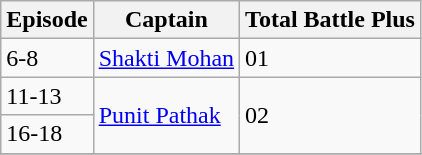<table class="wikitable sorta">
<tr>
<th>Episode</th>
<th>Captain</th>
<th>Total Battle Plus</th>
</tr>
<tr>
<td>6-8</td>
<td><a href='#'>Shakti Mohan</a></td>
<td>01</td>
</tr>
<tr>
<td>11-13</td>
<td rowspan=2><a href='#'>Punit Pathak</a></td>
<td rowspan=2>02</td>
</tr>
<tr>
<td>16-18</td>
</tr>
<tr>
</tr>
</table>
